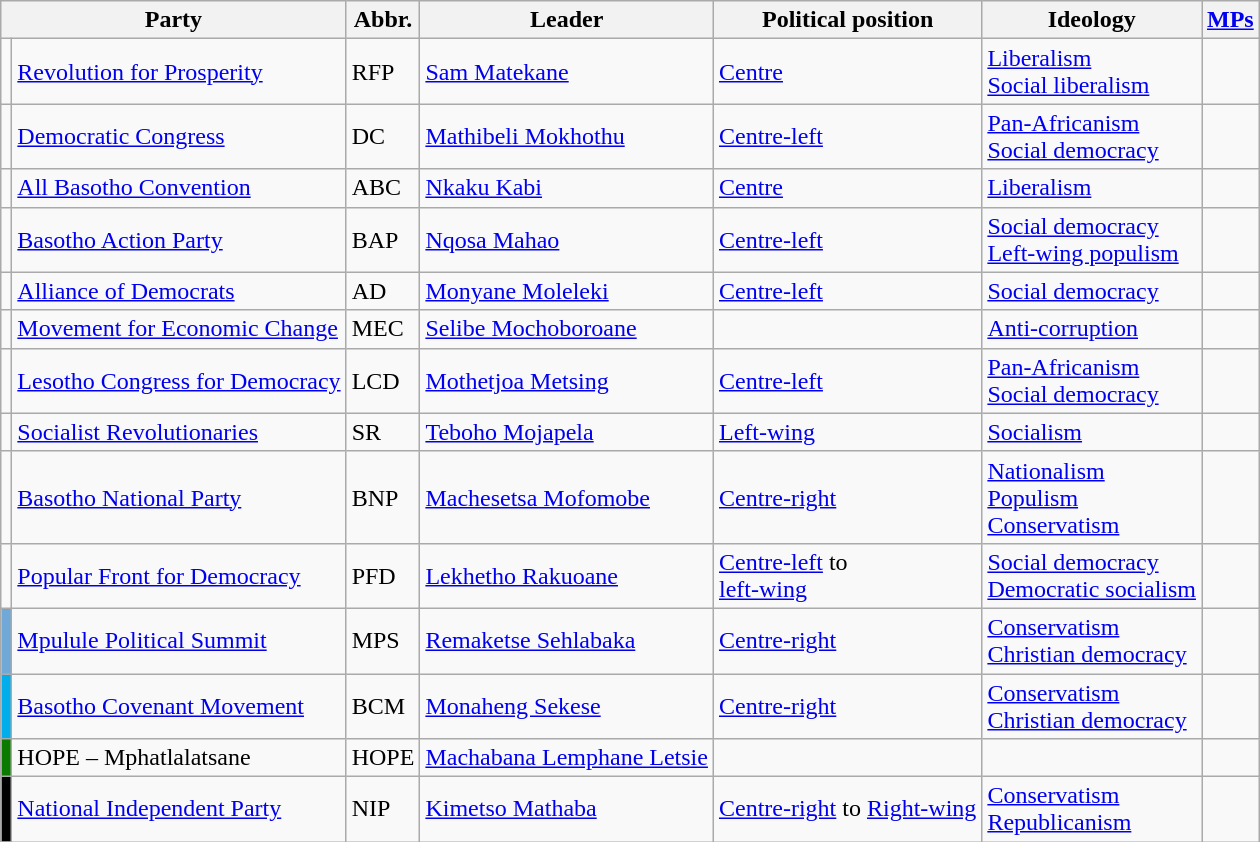<table class=wikitable>
<tr>
<th colspan=2>Party</th>
<th>Abbr.</th>
<th>Leader</th>
<th>Political position</th>
<th>Ideology</th>
<th><a href='#'>MPs</a></th>
</tr>
<tr>
<td bgcolor=></td>
<td><a href='#'>Revolution for Prosperity</a><br><small></small></td>
<td>RFP</td>
<td><a href='#'>Sam Matekane</a></td>
<td><a href='#'>Centre</a></td>
<td><a href='#'>Liberalism</a><br><a href='#'>Social liberalism</a></td>
<td></td>
</tr>
<tr>
<td bgcolor=></td>
<td><a href='#'>Democratic Congress</a></td>
<td>DC</td>
<td><a href='#'>Mathibeli Mokhothu</a></td>
<td><a href='#'>Centre-left</a></td>
<td><a href='#'>Pan-Africanism</a><br><a href='#'>Social democracy</a></td>
<td></td>
</tr>
<tr>
<td bgcolor=></td>
<td><a href='#'>All Basotho Convention</a><br><small></small></td>
<td>ABC</td>
<td><a href='#'>Nkaku Kabi</a></td>
<td><a href='#'>Centre</a></td>
<td><a href='#'>Liberalism</a></td>
<td></td>
</tr>
<tr>
<td bgcolor=></td>
<td><a href='#'>Basotho Action Party</a></td>
<td>BAP</td>
<td><a href='#'>Nqosa Mahao</a></td>
<td><a href='#'>Centre-left</a></td>
<td><a href='#'>Social democracy</a><br><a href='#'>Left-wing populism</a></td>
<td></td>
</tr>
<tr>
<td bgcolor=></td>
<td><a href='#'>Alliance of Democrats</a><br><small></small></td>
<td>AD</td>
<td><a href='#'>Monyane Moleleki</a></td>
<td><a href='#'>Centre-left</a></td>
<td><a href='#'>Social democracy</a></td>
<td></td>
</tr>
<tr>
<td bgcolor=></td>
<td><a href='#'>Movement for Economic Change</a><br><small></small></td>
<td>MEC</td>
<td><a href='#'>Selibe Mochoboroane</a></td>
<td></td>
<td><a href='#'>Anti-corruption</a></td>
<td></td>
</tr>
<tr>
<td bgcolor=></td>
<td><a href='#'>Lesotho Congress for Democracy</a><br><small></small></td>
<td>LCD</td>
<td><a href='#'>Mothetjoa Metsing</a></td>
<td><a href='#'>Centre-left</a></td>
<td><a href='#'>Pan-Africanism</a><br><a href='#'>Social democracy</a></td>
<td></td>
</tr>
<tr>
<td bgcolor=></td>
<td><a href='#'>Socialist Revolutionaries</a><br><small></small></td>
<td>SR</td>
<td><a href='#'>Teboho Mojapela</a></td>
<td><a href='#'>Left-wing</a></td>
<td><a href='#'>Socialism</a></td>
<td></td>
</tr>
<tr>
<td bgcolor=></td>
<td><a href='#'>Basotho National Party</a></td>
<td>BNP</td>
<td><a href='#'>Machesetsa Mofomobe</a></td>
<td><a href='#'>Centre-right</a></td>
<td><a href='#'>Nationalism</a><br><a href='#'>Populism</a><br><a href='#'>Conservatism</a></td>
<td></td>
</tr>
<tr>
<td bgcolor=></td>
<td><a href='#'>Popular Front for Democracy</a><br><small></small></td>
<td>PFD</td>
<td><a href='#'>Lekhetho Rakuoane</a></td>
<td><a href='#'>Centre-left</a> to <br><a href='#'>left-wing</a></td>
<td><a href='#'>Social democracy</a><br><a href='#'>Democratic socialism</a></td>
<td></td>
</tr>
<tr>
<td bgcolor=#70A8D7></td>
<td><a href='#'>Mpulule Political Summit</a></td>
<td>MPS</td>
<td><a href='#'>Remaketse Sehlabaka</a></td>
<td><a href='#'>Centre-right</a></td>
<td><a href='#'>Conservatism</a><br><a href='#'>Christian democracy</a></td>
<td></td>
</tr>
<tr>
<td bgcolor=#01ADEB></td>
<td><a href='#'>Basotho Covenant Movement</a></td>
<td>BCM</td>
<td><a href='#'>Monaheng Sekese</a></td>
<td><a href='#'>Centre-right</a></td>
<td><a href='#'>Conservatism</a><br><a href='#'>Christian democracy</a></td>
<td></td>
</tr>
<tr>
<td bgcolor=#0B7B00></td>
<td>HOPE – Mphatlalatsane</td>
<td>HOPE</td>
<td><a href='#'>Machabana Lemphane Letsie</a></td>
<td></td>
<td></td>
<td></td>
</tr>
<tr>
<td bgcolor=black></td>
<td><a href='#'>National Independent Party</a></td>
<td>NIP</td>
<td><a href='#'>Kimetso Mathaba</a></td>
<td><a href='#'>Centre-right</a> to <a href='#'>Right-wing</a></td>
<td><a href='#'>Conservatism</a><br><a href='#'>Republicanism</a></td>
<td></td>
</tr>
</table>
